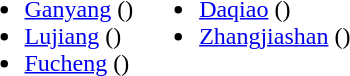<table>
<tr>
<td valign="top"><br><ul><li><a href='#'>Ganyang</a> ()</li><li><a href='#'>Lujiang</a> ()</li><li><a href='#'>Fucheng</a> ()</li></ul></td>
<td valign="top"><br><ul><li><a href='#'>Daqiao</a> ()</li><li><a href='#'>Zhangjiashan</a> ()</li></ul></td>
</tr>
</table>
